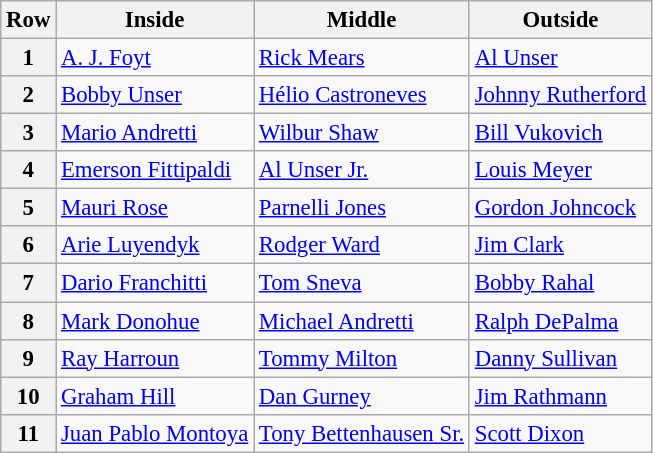<table class="wikitable" style="font-size: 95%;">
<tr>
<th>Row</th>
<th>Inside</th>
<th>Middle</th>
<th>Outside</th>
</tr>
<tr>
<th>1</th>
<td> <a href='#'>A. J. Foyt</a></td>
<td> <a href='#'>Rick Mears</a></td>
<td> <a href='#'>Al Unser</a></td>
</tr>
<tr>
<th>2</th>
<td> <a href='#'>Bobby Unser</a></td>
<td> <a href='#'>Hélio Castroneves</a></td>
<td> <a href='#'>Johnny Rutherford</a></td>
</tr>
<tr>
<th>3</th>
<td> <a href='#'>Mario Andretti</a></td>
<td> <a href='#'>Wilbur Shaw</a></td>
<td> <a href='#'>Bill Vukovich</a></td>
</tr>
<tr>
<th>4</th>
<td> <a href='#'>Emerson Fittipaldi</a></td>
<td> <a href='#'>Al Unser Jr.</a></td>
<td> <a href='#'>Louis Meyer</a></td>
</tr>
<tr>
<th>5</th>
<td> <a href='#'>Mauri Rose</a></td>
<td> <a href='#'>Parnelli Jones</a></td>
<td> <a href='#'>Gordon Johncock</a></td>
</tr>
<tr>
<th>6</th>
<td> <a href='#'>Arie Luyendyk</a></td>
<td> <a href='#'>Rodger Ward</a></td>
<td> <a href='#'>Jim Clark</a></td>
</tr>
<tr>
<th>7</th>
<td> <a href='#'>Dario Franchitti</a></td>
<td> <a href='#'>Tom Sneva</a></td>
<td> <a href='#'>Bobby Rahal</a></td>
</tr>
<tr>
<th>8</th>
<td> <a href='#'>Mark Donohue</a></td>
<td> <a href='#'>Michael Andretti</a></td>
<td> <a href='#'>Ralph DePalma</a></td>
</tr>
<tr>
<th>9</th>
<td> <a href='#'>Ray Harroun</a></td>
<td> <a href='#'>Tommy Milton</a></td>
<td> <a href='#'>Danny Sullivan</a></td>
</tr>
<tr>
<th>10</th>
<td> <a href='#'>Graham Hill</a></td>
<td> <a href='#'>Dan Gurney</a></td>
<td> <a href='#'>Jim Rathmann</a></td>
</tr>
<tr>
<th>11</th>
<td> <a href='#'>Juan Pablo Montoya</a></td>
<td> <a href='#'>Tony Bettenhausen Sr.</a></td>
<td> <a href='#'>Scott Dixon</a></td>
</tr>
</table>
